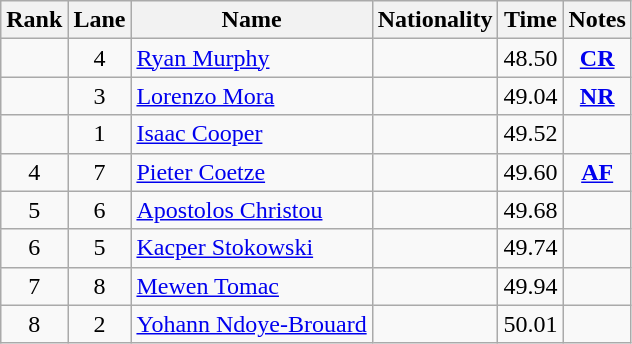<table class="wikitable sortable" style="text-align:center">
<tr>
<th>Rank</th>
<th>Lane</th>
<th>Name</th>
<th>Nationality</th>
<th>Time</th>
<th>Notes</th>
</tr>
<tr>
<td></td>
<td>4</td>
<td align="left"><a href='#'>Ryan Murphy</a></td>
<td align="left"></td>
<td>48.50</td>
<td><strong><a href='#'>CR</a></strong></td>
</tr>
<tr>
<td></td>
<td>3</td>
<td align="left"><a href='#'>Lorenzo Mora</a></td>
<td align="left"></td>
<td>49.04</td>
<td><strong><a href='#'>NR</a></strong></td>
</tr>
<tr>
<td></td>
<td>1</td>
<td align="left"><a href='#'>Isaac Cooper</a></td>
<td align="left"></td>
<td>49.52</td>
<td></td>
</tr>
<tr>
<td>4</td>
<td>7</td>
<td align="left"><a href='#'>Pieter Coetze</a></td>
<td align="left"></td>
<td>49.60</td>
<td><strong><a href='#'>AF</a></strong></td>
</tr>
<tr>
<td>5</td>
<td>6</td>
<td align="left"><a href='#'>Apostolos Christou</a></td>
<td align="left"></td>
<td>49.68</td>
<td></td>
</tr>
<tr>
<td>6</td>
<td>5</td>
<td align="left"><a href='#'>Kacper Stokowski</a></td>
<td align="left"></td>
<td>49.74</td>
<td></td>
</tr>
<tr>
<td>7</td>
<td>8</td>
<td align="left"><a href='#'>Mewen Tomac</a></td>
<td align="left"></td>
<td>49.94</td>
<td></td>
</tr>
<tr>
<td>8</td>
<td>2</td>
<td align="left"><a href='#'>Yohann Ndoye-Brouard</a></td>
<td align="left"></td>
<td>50.01</td>
<td></td>
</tr>
</table>
